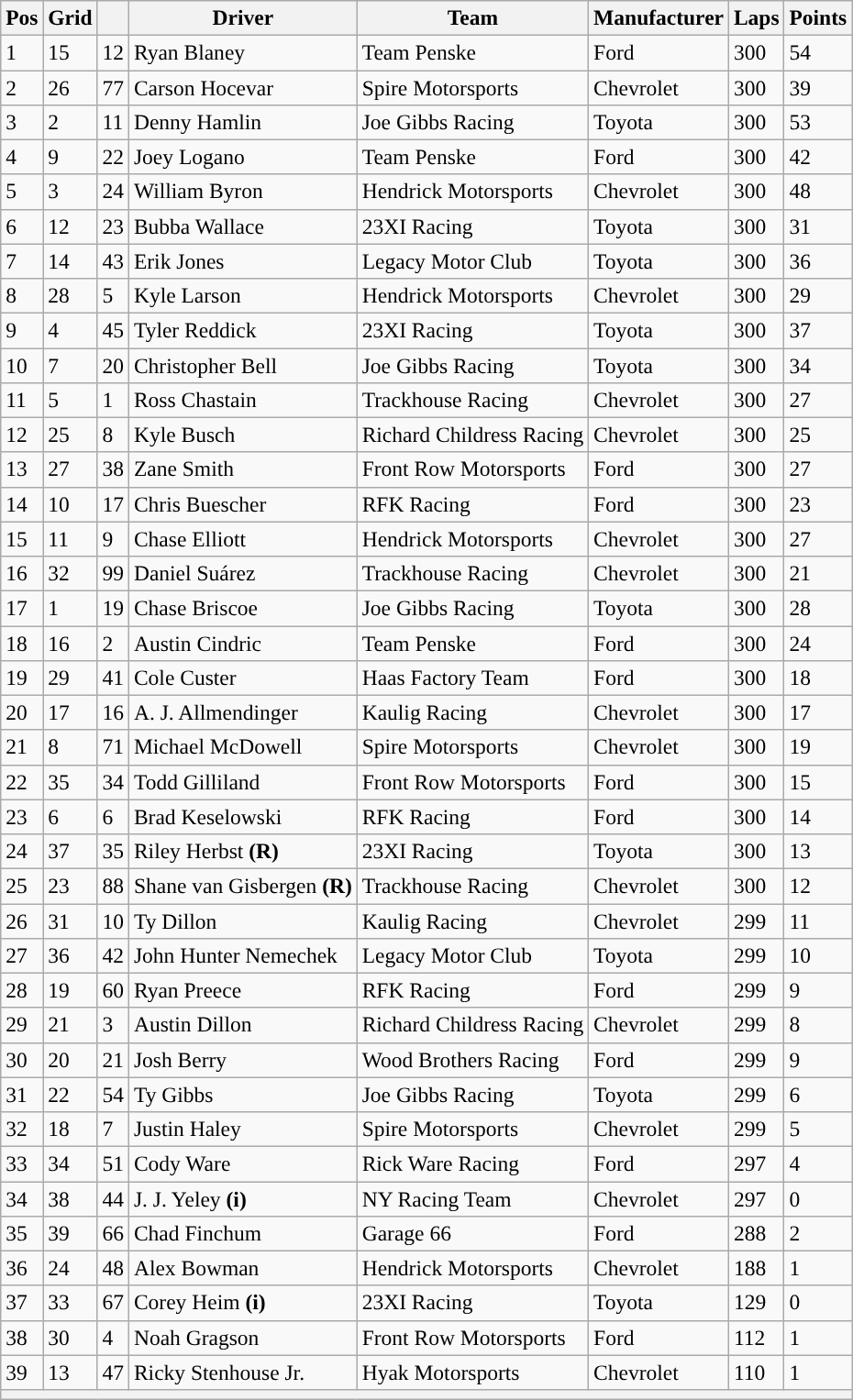<table class="wikitable" style="font-size:98%">
<tr>
<th>Pos</th>
<th>Grid</th>
<th></th>
<th>Driver</th>
<th>Team</th>
<th>Manufacturer</th>
<th>Laps</th>
<th>Points</th>
</tr>
<tr>
<td>1</td>
<td>15</td>
<td>12</td>
<td>Ryan Blaney</td>
<td>Team Penske</td>
<td>Ford</td>
<td>300</td>
<td>54</td>
</tr>
<tr>
<td>2</td>
<td>26</td>
<td>77</td>
<td>Carson Hocevar</td>
<td>Spire Motorsports</td>
<td>Chevrolet</td>
<td>300</td>
<td>39</td>
</tr>
<tr>
<td>3</td>
<td>2</td>
<td>11</td>
<td>Denny Hamlin</td>
<td>Joe Gibbs Racing</td>
<td>Toyota</td>
<td>300</td>
<td>53</td>
</tr>
<tr>
<td>4</td>
<td>9</td>
<td>22</td>
<td>Joey Logano</td>
<td>Team Penske</td>
<td>Ford</td>
<td>300</td>
<td>42</td>
</tr>
<tr>
<td>5</td>
<td>3</td>
<td>24</td>
<td>William Byron</td>
<td>Hendrick Motorsports</td>
<td>Chevrolet</td>
<td>300</td>
<td>48</td>
</tr>
<tr>
<td>6</td>
<td>12</td>
<td>23</td>
<td>Bubba Wallace</td>
<td>23XI Racing</td>
<td>Toyota</td>
<td>300</td>
<td>31</td>
</tr>
<tr>
<td>7</td>
<td>14</td>
<td>43</td>
<td>Erik Jones</td>
<td>Legacy Motor Club</td>
<td>Toyota</td>
<td>300</td>
<td>36</td>
</tr>
<tr>
<td>8</td>
<td>28</td>
<td>5</td>
<td>Kyle Larson</td>
<td>Hendrick Motorsports</td>
<td>Chevrolet</td>
<td>300</td>
<td>29</td>
</tr>
<tr>
<td>9</td>
<td>4</td>
<td>45</td>
<td>Tyler Reddick</td>
<td>23XI Racing</td>
<td>Toyota</td>
<td>300</td>
<td>37</td>
</tr>
<tr>
<td>10</td>
<td>7</td>
<td>20</td>
<td>Christopher Bell</td>
<td>Joe Gibbs Racing</td>
<td>Toyota</td>
<td>300</td>
<td>34</td>
</tr>
<tr>
<td>11</td>
<td>5</td>
<td>1</td>
<td>Ross Chastain</td>
<td>Trackhouse Racing</td>
<td>Chevrolet</td>
<td>300</td>
<td>27</td>
</tr>
<tr>
<td>12</td>
<td>25</td>
<td>8</td>
<td>Kyle Busch</td>
<td>Richard Childress Racing</td>
<td>Chevrolet</td>
<td>300</td>
<td>25</td>
</tr>
<tr>
<td>13</td>
<td>27</td>
<td>38</td>
<td>Zane Smith</td>
<td>Front Row Motorsports</td>
<td>Ford</td>
<td>300</td>
<td>27</td>
</tr>
<tr>
<td>14</td>
<td>10</td>
<td>17</td>
<td>Chris Buescher</td>
<td>RFK Racing</td>
<td>Ford</td>
<td>300</td>
<td>23</td>
</tr>
<tr>
<td>15</td>
<td>11</td>
<td>9</td>
<td>Chase Elliott</td>
<td>Hendrick Motorsports</td>
<td>Chevrolet</td>
<td>300</td>
<td>27</td>
</tr>
<tr>
<td>16</td>
<td>32</td>
<td>99</td>
<td>Daniel Suárez</td>
<td>Trackhouse Racing</td>
<td>Chevrolet</td>
<td>300</td>
<td>21</td>
</tr>
<tr>
<td>17</td>
<td>1</td>
<td>19</td>
<td>Chase Briscoe</td>
<td>Joe Gibbs Racing</td>
<td>Toyota</td>
<td>300</td>
<td>28</td>
</tr>
<tr>
<td>18</td>
<td>16</td>
<td>2</td>
<td>Austin Cindric</td>
<td>Team Penske</td>
<td>Ford</td>
<td>300</td>
<td>24</td>
</tr>
<tr>
<td>19</td>
<td>29</td>
<td>41</td>
<td>Cole Custer</td>
<td>Haas Factory Team</td>
<td>Ford</td>
<td>300</td>
<td>18</td>
</tr>
<tr>
<td>20</td>
<td>17</td>
<td>16</td>
<td>A. J. Allmendinger</td>
<td>Kaulig Racing</td>
<td>Chevrolet</td>
<td>300</td>
<td>17</td>
</tr>
<tr>
<td>21</td>
<td>8</td>
<td>71</td>
<td>Michael McDowell</td>
<td>Spire Motorsports</td>
<td>Chevrolet</td>
<td>300</td>
<td>19</td>
</tr>
<tr>
<td>22</td>
<td>35</td>
<td>34</td>
<td>Todd Gilliland</td>
<td>Front Row Motorsports</td>
<td>Ford</td>
<td>300</td>
<td>15</td>
</tr>
<tr>
<td>23</td>
<td>6</td>
<td>6</td>
<td>Brad Keselowski</td>
<td>RFK Racing</td>
<td>Ford</td>
<td>300</td>
<td>14</td>
</tr>
<tr>
<td>24</td>
<td>37</td>
<td>35</td>
<td>Riley Herbst <strong>(R)</strong></td>
<td>23XI Racing</td>
<td>Toyota</td>
<td>300</td>
<td>13</td>
</tr>
<tr>
<td>25</td>
<td>23</td>
<td>88</td>
<td>Shane van Gisbergen <strong>(R)</strong></td>
<td>Trackhouse Racing</td>
<td>Chevrolet</td>
<td>300</td>
<td>12</td>
</tr>
<tr>
<td>26</td>
<td>31</td>
<td>10</td>
<td>Ty Dillon</td>
<td>Kaulig Racing</td>
<td>Chevrolet</td>
<td>299</td>
<td>11</td>
</tr>
<tr>
<td>27</td>
<td>36</td>
<td>42</td>
<td>John Hunter Nemechek</td>
<td>Legacy Motor Club</td>
<td>Toyota</td>
<td>299</td>
<td>10</td>
</tr>
<tr>
<td>28</td>
<td>19</td>
<td>60</td>
<td>Ryan Preece</td>
<td>RFK Racing</td>
<td>Ford</td>
<td>299</td>
<td>9</td>
</tr>
<tr>
<td>29</td>
<td>21</td>
<td>3</td>
<td>Austin Dillon</td>
<td>Richard Childress Racing</td>
<td>Chevrolet</td>
<td>299</td>
<td>8</td>
</tr>
<tr>
<td>30</td>
<td>20</td>
<td>21</td>
<td>Josh Berry</td>
<td>Wood Brothers Racing</td>
<td>Ford</td>
<td>299</td>
<td>9</td>
</tr>
<tr>
<td>31</td>
<td>22</td>
<td>54</td>
<td>Ty Gibbs</td>
<td>Joe Gibbs Racing</td>
<td>Toyota</td>
<td>299</td>
<td>6</td>
</tr>
<tr>
<td>32</td>
<td>18</td>
<td>7</td>
<td>Justin Haley</td>
<td>Spire Motorsports</td>
<td>Chevrolet</td>
<td>299</td>
<td>5</td>
</tr>
<tr>
<td>33</td>
<td>34</td>
<td>51</td>
<td>Cody Ware</td>
<td>Rick Ware Racing</td>
<td>Ford</td>
<td>297</td>
<td>4</td>
</tr>
<tr>
<td>34</td>
<td>38</td>
<td>44</td>
<td>J. J. Yeley <strong>(i)</strong></td>
<td>NY Racing Team</td>
<td>Chevrolet</td>
<td>297</td>
<td>0</td>
</tr>
<tr>
<td>35</td>
<td>39</td>
<td>66</td>
<td>Chad Finchum</td>
<td>Garage 66</td>
<td>Ford</td>
<td>288</td>
<td>2</td>
</tr>
<tr>
<td>36</td>
<td>24</td>
<td>48</td>
<td>Alex Bowman</td>
<td>Hendrick Motorsports</td>
<td>Chevrolet</td>
<td>188</td>
<td>1</td>
</tr>
<tr>
<td>37</td>
<td>33</td>
<td>67</td>
<td>Corey Heim <strong>(i)</strong></td>
<td>23XI Racing</td>
<td>Toyota</td>
<td>129</td>
<td>0</td>
</tr>
<tr>
<td>38</td>
<td>30</td>
<td>4</td>
<td>Noah Gragson</td>
<td>Front Row Motorsports</td>
<td>Ford</td>
<td>112</td>
<td>1</td>
</tr>
<tr>
<td>39</td>
<td>13</td>
<td>47</td>
<td>Ricky Stenhouse Jr.</td>
<td>Hyak Motorsports</td>
<td>Chevrolet</td>
<td>110</td>
<td>1</td>
</tr>
<tr>
<th colspan="8"></th>
</tr>
</table>
